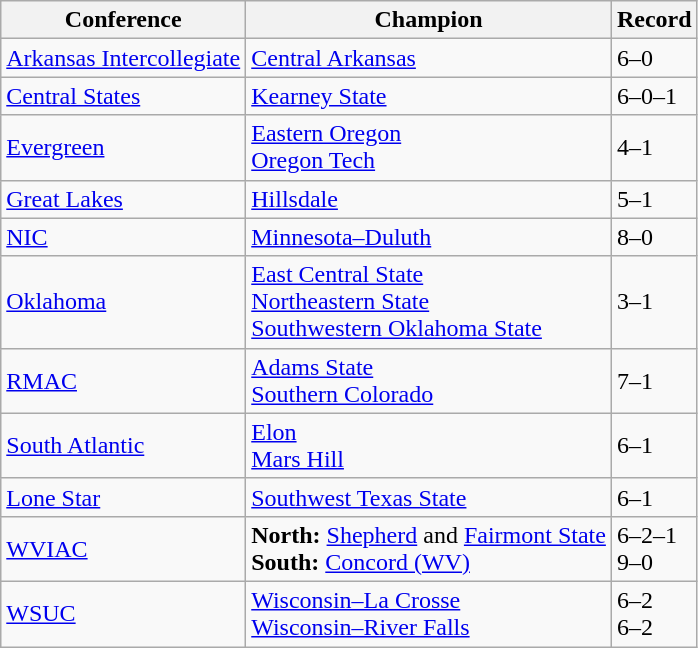<table class="wikitable">
<tr>
<th>Conference</th>
<th>Champion</th>
<th>Record</th>
</tr>
<tr>
<td><a href='#'>Arkansas Intercollegiate</a></td>
<td><a href='#'>Central Arkansas</a></td>
<td>6–0</td>
</tr>
<tr>
<td><a href='#'>Central States</a></td>
<td><a href='#'>Kearney State</a></td>
<td>6–0–1</td>
</tr>
<tr>
<td><a href='#'>Evergreen</a></td>
<td><a href='#'>Eastern Oregon</a><br><a href='#'>Oregon Tech</a></td>
<td>4–1</td>
</tr>
<tr>
<td><a href='#'>Great Lakes</a></td>
<td><a href='#'>Hillsdale</a></td>
<td>5–1</td>
</tr>
<tr>
<td><a href='#'>NIC</a></td>
<td><a href='#'>Minnesota–Duluth</a></td>
<td>8–0</td>
</tr>
<tr>
<td><a href='#'>Oklahoma</a></td>
<td><a href='#'>East Central State</a><br><a href='#'>Northeastern State</a><br><a href='#'>Southwestern Oklahoma State</a></td>
<td>3–1</td>
</tr>
<tr>
<td><a href='#'>RMAC</a></td>
<td><a href='#'>Adams State</a><br><a href='#'>Southern Colorado</a></td>
<td>7–1</td>
</tr>
<tr>
<td><a href='#'>South Atlantic</a></td>
<td><a href='#'>Elon</a><br><a href='#'>Mars Hill</a></td>
<td>6–1</td>
</tr>
<tr>
<td><a href='#'>Lone Star</a></td>
<td><a href='#'>Southwest Texas State</a></td>
<td>6–1</td>
</tr>
<tr>
<td><a href='#'>WVIAC</a></td>
<td><strong>North:</strong> <a href='#'>Shepherd</a> and <a href='#'>Fairmont State</a><br><strong>South:</strong> <a href='#'>Concord (WV)</a></td>
<td>6–2–1<br>9–0</td>
</tr>
<tr>
<td><a href='#'>WSUC</a></td>
<td><a href='#'>Wisconsin–La Crosse</a><br><a href='#'>Wisconsin–River Falls</a></td>
<td>6–2<br>6–2</td>
</tr>
</table>
